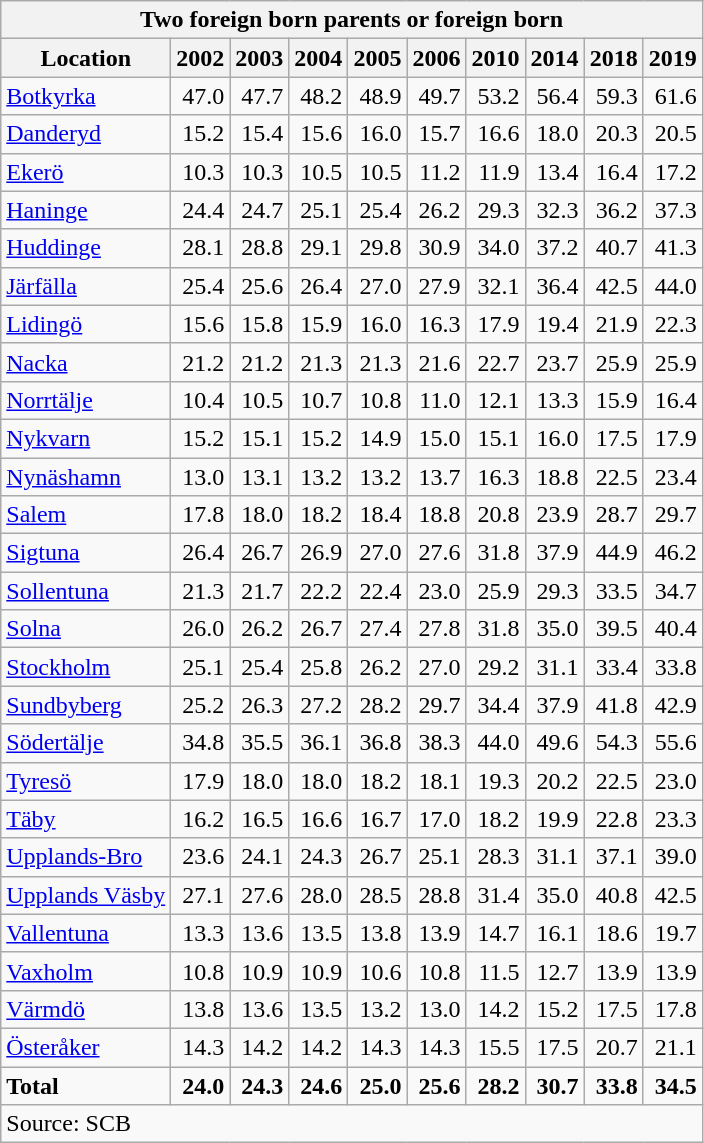<table class="wikitable sortable mw-collapsible mw-collapsed" style="text-align:right">
<tr>
<th colspan="10">Two foreign born parents or foreign born</th>
</tr>
<tr>
<th>Location</th>
<th>2002</th>
<th>2003</th>
<th>2004</th>
<th>2005</th>
<th>2006</th>
<th>2010</th>
<th>2014</th>
<th>2018</th>
<th>2019</th>
</tr>
<tr>
<td align=left><a href='#'>Botkyrka</a></td>
<td>47.0</td>
<td>47.7</td>
<td>48.2</td>
<td>48.9</td>
<td>49.7</td>
<td>53.2</td>
<td>56.4</td>
<td>59.3</td>
<td>61.6</td>
</tr>
<tr>
<td align=left><a href='#'>Danderyd</a></td>
<td>15.2</td>
<td>15.4</td>
<td>15.6</td>
<td>16.0</td>
<td>15.7</td>
<td>16.6</td>
<td>18.0</td>
<td>20.3</td>
<td>20.5</td>
</tr>
<tr>
<td align=left><a href='#'>Ekerö</a></td>
<td>10.3</td>
<td>10.3</td>
<td>10.5</td>
<td>10.5</td>
<td>11.2</td>
<td>11.9</td>
<td>13.4</td>
<td>16.4</td>
<td>17.2</td>
</tr>
<tr>
<td align=left><a href='#'>Haninge</a></td>
<td>24.4</td>
<td>24.7</td>
<td>25.1</td>
<td>25.4</td>
<td>26.2</td>
<td>29.3</td>
<td>32.3</td>
<td>36.2</td>
<td>37.3</td>
</tr>
<tr>
<td align=left><a href='#'>Huddinge</a></td>
<td>28.1</td>
<td>28.8</td>
<td>29.1</td>
<td>29.8</td>
<td>30.9</td>
<td>34.0</td>
<td>37.2</td>
<td>40.7</td>
<td>41.3</td>
</tr>
<tr>
<td align=left><a href='#'>Järfälla</a></td>
<td>25.4</td>
<td>25.6</td>
<td>26.4</td>
<td>27.0</td>
<td>27.9</td>
<td>32.1</td>
<td>36.4</td>
<td>42.5</td>
<td>44.0</td>
</tr>
<tr>
<td align=left><a href='#'>Lidingö</a></td>
<td>15.6</td>
<td>15.8</td>
<td>15.9</td>
<td>16.0</td>
<td>16.3</td>
<td>17.9</td>
<td>19.4</td>
<td>21.9</td>
<td>22.3</td>
</tr>
<tr>
<td align=left><a href='#'>Nacka</a></td>
<td>21.2</td>
<td>21.2</td>
<td>21.3</td>
<td>21.3</td>
<td>21.6</td>
<td>22.7</td>
<td>23.7</td>
<td>25.9</td>
<td>25.9</td>
</tr>
<tr>
<td align=left><a href='#'>Norrtälje</a></td>
<td>10.4</td>
<td>10.5</td>
<td>10.7</td>
<td>10.8</td>
<td>11.0</td>
<td>12.1</td>
<td>13.3</td>
<td>15.9</td>
<td>16.4</td>
</tr>
<tr>
<td align=left><a href='#'>Nykvarn</a></td>
<td>15.2</td>
<td>15.1</td>
<td>15.2</td>
<td>14.9</td>
<td>15.0</td>
<td>15.1</td>
<td>16.0</td>
<td>17.5</td>
<td>17.9</td>
</tr>
<tr>
<td align=left><a href='#'>Nynäshamn</a></td>
<td>13.0</td>
<td>13.1</td>
<td>13.2</td>
<td>13.2</td>
<td>13.7</td>
<td>16.3</td>
<td>18.8</td>
<td>22.5</td>
<td>23.4</td>
</tr>
<tr>
<td align=left><a href='#'>Salem</a></td>
<td>17.8</td>
<td>18.0</td>
<td>18.2</td>
<td>18.4</td>
<td>18.8</td>
<td>20.8</td>
<td>23.9</td>
<td>28.7</td>
<td>29.7</td>
</tr>
<tr>
<td align=left><a href='#'>Sigtuna</a></td>
<td>26.4</td>
<td>26.7</td>
<td>26.9</td>
<td>27.0</td>
<td>27.6</td>
<td>31.8</td>
<td>37.9</td>
<td>44.9</td>
<td>46.2</td>
</tr>
<tr>
<td align=left><a href='#'>Sollentuna</a></td>
<td>21.3</td>
<td>21.7</td>
<td>22.2</td>
<td>22.4</td>
<td>23.0</td>
<td>25.9</td>
<td>29.3</td>
<td>33.5</td>
<td>34.7</td>
</tr>
<tr>
<td align=left><a href='#'>Solna</a></td>
<td>26.0</td>
<td>26.2</td>
<td>26.7</td>
<td>27.4</td>
<td>27.8</td>
<td>31.8</td>
<td>35.0</td>
<td>39.5</td>
<td>40.4</td>
</tr>
<tr>
<td align=left><a href='#'>Stockholm</a></td>
<td>25.1</td>
<td>25.4</td>
<td>25.8</td>
<td>26.2</td>
<td>27.0</td>
<td>29.2</td>
<td>31.1</td>
<td>33.4</td>
<td>33.8</td>
</tr>
<tr>
<td align=left><a href='#'>Sundbyberg</a></td>
<td>25.2</td>
<td>26.3</td>
<td>27.2</td>
<td>28.2</td>
<td>29.7</td>
<td>34.4</td>
<td>37.9</td>
<td>41.8</td>
<td>42.9</td>
</tr>
<tr>
<td align=left><a href='#'>Södertälje</a></td>
<td>34.8</td>
<td>35.5</td>
<td>36.1</td>
<td>36.8</td>
<td>38.3</td>
<td>44.0</td>
<td>49.6</td>
<td>54.3</td>
<td>55.6</td>
</tr>
<tr>
<td align=left><a href='#'>Tyresö</a></td>
<td>17.9</td>
<td>18.0</td>
<td>18.0</td>
<td>18.2</td>
<td>18.1</td>
<td>19.3</td>
<td>20.2</td>
<td>22.5</td>
<td>23.0</td>
</tr>
<tr>
<td align=left><a href='#'>Täby</a></td>
<td>16.2</td>
<td>16.5</td>
<td>16.6</td>
<td>16.7</td>
<td>17.0</td>
<td>18.2</td>
<td>19.9</td>
<td>22.8</td>
<td>23.3</td>
</tr>
<tr>
<td align=left><a href='#'>Upplands-Bro</a></td>
<td>23.6</td>
<td>24.1</td>
<td>24.3</td>
<td>26.7</td>
<td>25.1</td>
<td>28.3</td>
<td>31.1</td>
<td>37.1</td>
<td>39.0</td>
</tr>
<tr>
<td align=left><a href='#'>Upplands Väsby</a></td>
<td>27.1</td>
<td>27.6</td>
<td>28.0</td>
<td>28.5</td>
<td>28.8</td>
<td>31.4</td>
<td>35.0</td>
<td>40.8</td>
<td>42.5</td>
</tr>
<tr>
<td align=left><a href='#'>Vallentuna</a></td>
<td>13.3</td>
<td>13.6</td>
<td>13.5</td>
<td>13.8</td>
<td>13.9</td>
<td>14.7</td>
<td>16.1</td>
<td>18.6</td>
<td>19.7</td>
</tr>
<tr>
<td align=left><a href='#'>Vaxholm</a></td>
<td>10.8</td>
<td>10.9</td>
<td>10.9</td>
<td>10.6</td>
<td>10.8</td>
<td>11.5</td>
<td>12.7</td>
<td>13.9</td>
<td>13.9</td>
</tr>
<tr>
<td align=left><a href='#'>Värmdö</a></td>
<td>13.8</td>
<td>13.6</td>
<td>13.5</td>
<td>13.2</td>
<td>13.0</td>
<td>14.2</td>
<td>15.2</td>
<td>17.5</td>
<td>17.8</td>
</tr>
<tr>
<td align=left><a href='#'>Österåker</a></td>
<td>14.3</td>
<td>14.2</td>
<td>14.2</td>
<td>14.3</td>
<td>14.3</td>
<td>15.5</td>
<td>17.5</td>
<td>20.7</td>
<td>21.1</td>
</tr>
<tr>
<td align=left><strong>Total</strong></td>
<td><strong>24.0</strong></td>
<td><strong>24.3</strong></td>
<td><strong>24.6</strong></td>
<td><strong>25.0</strong></td>
<td><strong>25.6</strong></td>
<td><strong>28.2</strong></td>
<td><strong>30.7</strong></td>
<td><strong>33.8</strong></td>
<td><strong>34.5</strong></td>
</tr>
<tr>
<td align=left colspan=10>Source: SCB </td>
</tr>
</table>
